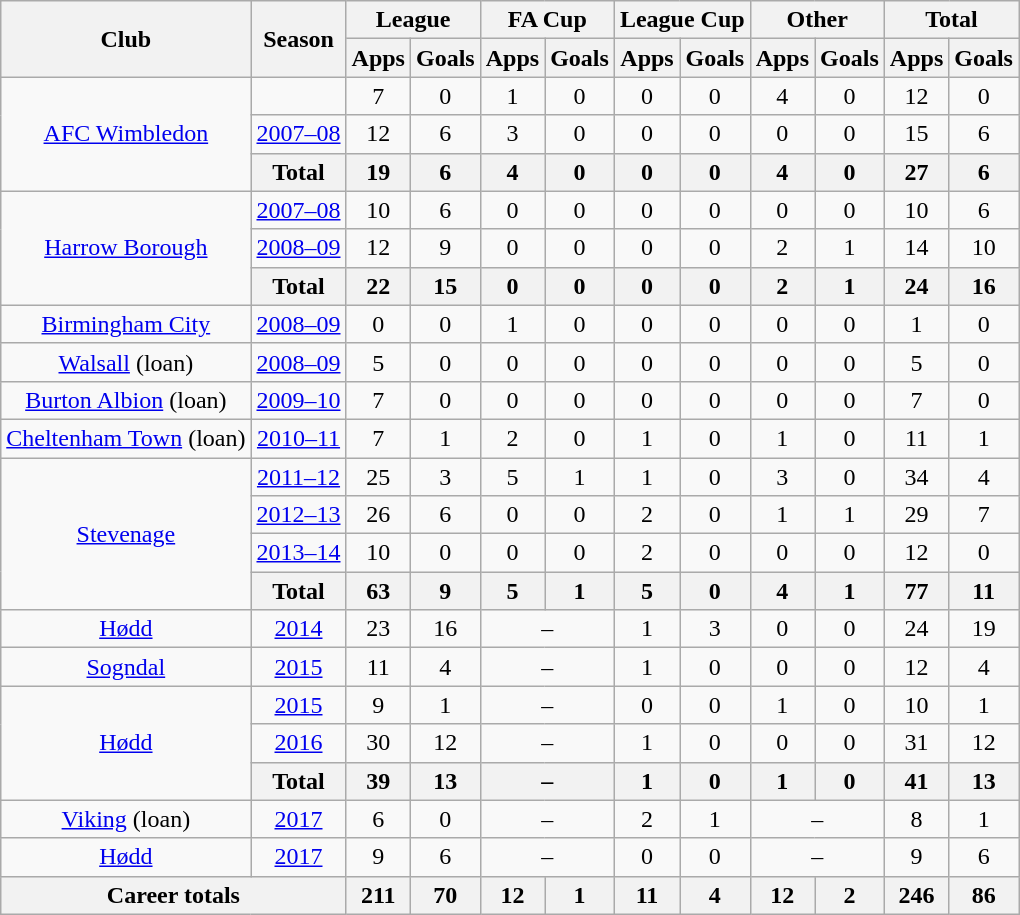<table class="wikitable" style="text-align: center;">
<tr>
<th rowspan="2">Club</th>
<th rowspan="2">Season</th>
<th colspan="2">League</th>
<th colspan="2">FA Cup</th>
<th colspan="2">League Cup</th>
<th colspan="2">Other</th>
<th colspan="2">Total</th>
</tr>
<tr>
<th>Apps</th>
<th>Goals</th>
<th>Apps</th>
<th>Goals</th>
<th>Apps</th>
<th>Goals</th>
<th>Apps</th>
<th>Goals</th>
<th>Apps</th>
<th>Goals</th>
</tr>
<tr>
<td rowspan="3"><a href='#'>AFC Wimbledon</a></td>
<td></td>
<td>7</td>
<td>0</td>
<td>1</td>
<td>0</td>
<td>0</td>
<td>0</td>
<td>4</td>
<td>0</td>
<td>12</td>
<td>0</td>
</tr>
<tr>
<td><a href='#'>2007–08</a></td>
<td>12</td>
<td>6</td>
<td>3</td>
<td>0</td>
<td>0</td>
<td>0</td>
<td>0</td>
<td>0</td>
<td>15</td>
<td>6</td>
</tr>
<tr>
<th>Total</th>
<th>19</th>
<th>6</th>
<th>4</th>
<th>0</th>
<th>0</th>
<th>0</th>
<th>4</th>
<th>0</th>
<th>27</th>
<th>6</th>
</tr>
<tr>
<td rowspan="3"><a href='#'>Harrow Borough</a></td>
<td><a href='#'>2007–08</a></td>
<td>10</td>
<td>6</td>
<td>0</td>
<td>0</td>
<td>0</td>
<td>0</td>
<td>0</td>
<td>0</td>
<td>10</td>
<td>6</td>
</tr>
<tr>
<td><a href='#'>2008–09</a></td>
<td>12</td>
<td>9</td>
<td>0</td>
<td>0</td>
<td>0</td>
<td>0</td>
<td>2</td>
<td>1</td>
<td>14</td>
<td>10</td>
</tr>
<tr>
<th>Total</th>
<th>22</th>
<th>15</th>
<th>0</th>
<th>0</th>
<th>0</th>
<th>0</th>
<th>2</th>
<th>1</th>
<th>24</th>
<th>16</th>
</tr>
<tr>
<td><a href='#'>Birmingham City</a></td>
<td><a href='#'>2008–09</a></td>
<td>0</td>
<td>0</td>
<td>1</td>
<td>0</td>
<td>0</td>
<td>0</td>
<td>0</td>
<td>0</td>
<td>1</td>
<td>0</td>
</tr>
<tr>
<td><a href='#'>Walsall</a> (loan)</td>
<td><a href='#'>2008–09</a></td>
<td>5</td>
<td>0</td>
<td>0</td>
<td>0</td>
<td>0</td>
<td>0</td>
<td>0</td>
<td>0</td>
<td>5</td>
<td>0</td>
</tr>
<tr>
<td><a href='#'>Burton Albion</a> (loan)</td>
<td><a href='#'>2009–10</a></td>
<td>7</td>
<td>0</td>
<td>0</td>
<td>0</td>
<td>0</td>
<td>0</td>
<td>0</td>
<td>0</td>
<td>7</td>
<td>0</td>
</tr>
<tr>
<td><a href='#'>Cheltenham Town</a> (loan)</td>
<td><a href='#'>2010–11</a></td>
<td>7</td>
<td>1</td>
<td>2</td>
<td>0</td>
<td>1</td>
<td>0</td>
<td>1</td>
<td>0</td>
<td>11</td>
<td>1</td>
</tr>
<tr>
<td rowspan="4"><a href='#'>Stevenage</a></td>
<td><a href='#'>2011–12</a></td>
<td>25</td>
<td>3</td>
<td>5</td>
<td>1</td>
<td>1</td>
<td>0</td>
<td>3</td>
<td>0</td>
<td>34</td>
<td>4</td>
</tr>
<tr>
<td><a href='#'>2012–13</a></td>
<td>26</td>
<td>6</td>
<td>0</td>
<td>0</td>
<td>2</td>
<td>0</td>
<td>1</td>
<td>1</td>
<td>29</td>
<td>7</td>
</tr>
<tr>
<td><a href='#'>2013–14</a></td>
<td>10</td>
<td>0</td>
<td>0</td>
<td>0</td>
<td>2</td>
<td>0</td>
<td>0</td>
<td>0</td>
<td>12</td>
<td>0</td>
</tr>
<tr>
<th>Total</th>
<th>63</th>
<th>9</th>
<th>5</th>
<th>1</th>
<th>5</th>
<th>0</th>
<th>4</th>
<th>1</th>
<th>77</th>
<th>11</th>
</tr>
<tr>
<td><a href='#'>Hødd</a></td>
<td><a href='#'>2014</a></td>
<td>23</td>
<td>16</td>
<td colspan="2">–</td>
<td>1</td>
<td>3</td>
<td>0</td>
<td>0</td>
<td>24</td>
<td>19</td>
</tr>
<tr>
<td><a href='#'>Sogndal</a></td>
<td><a href='#'>2015</a></td>
<td>11</td>
<td>4</td>
<td colspan="2">–</td>
<td>1</td>
<td>0</td>
<td>0</td>
<td>0</td>
<td>12</td>
<td>4</td>
</tr>
<tr>
<td rowspan="3"><a href='#'>Hødd</a></td>
<td><a href='#'>2015</a></td>
<td>9</td>
<td>1</td>
<td colspan="2">–</td>
<td>0</td>
<td>0</td>
<td>1</td>
<td>0</td>
<td>10</td>
<td>1</td>
</tr>
<tr>
<td><a href='#'>2016</a></td>
<td>30</td>
<td>12</td>
<td colspan="2">–</td>
<td>1</td>
<td>0</td>
<td>0</td>
<td>0</td>
<td>31</td>
<td>12</td>
</tr>
<tr>
<th>Total</th>
<th>39</th>
<th>13</th>
<th colspan="2">–</th>
<th>1</th>
<th>0</th>
<th>1</th>
<th>0</th>
<th>41</th>
<th>13</th>
</tr>
<tr>
<td><a href='#'>Viking</a> (loan)</td>
<td><a href='#'>2017</a></td>
<td>6</td>
<td>0</td>
<td colspan="2">–</td>
<td>2</td>
<td>1</td>
<td colspan="2">–</td>
<td>8</td>
<td>1</td>
</tr>
<tr>
<td><a href='#'>Hødd</a></td>
<td><a href='#'>2017</a></td>
<td>9</td>
<td>6</td>
<td colspan="2">–</td>
<td>0</td>
<td>0</td>
<td colspan="2">–</td>
<td>9</td>
<td>6</td>
</tr>
<tr>
<th colspan="2">Career totals</th>
<th>211</th>
<th>70</th>
<th>12</th>
<th>1</th>
<th>11</th>
<th>4</th>
<th>12</th>
<th>2</th>
<th>246</th>
<th>86</th>
</tr>
</table>
